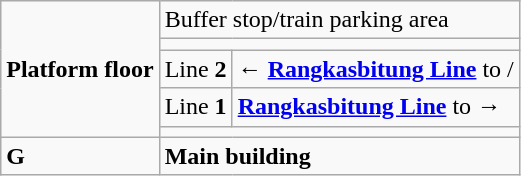<table class="wikitable">
<tr>
<td rowspan="5"><strong>Platform floor</strong></td>
<td colspan="2">Buffer stop/train parking area</td>
</tr>
<tr>
<td colspan="2"></td>
</tr>
<tr>
<td>Line <strong>2</strong></td>
<td>←   <strong><a href='#'>Rangkasbitung Line</a></strong> to /</td>
</tr>
<tr>
<td>Line <strong>1</strong></td>
<td> <strong><a href='#'>Rangkasbitung Line</a></strong> to   →</td>
</tr>
<tr>
<td colspan="2"></td>
</tr>
<tr>
<td><strong>G</strong></td>
<td colspan="2"><strong>Main building</strong></td>
</tr>
</table>
